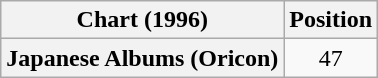<table class="wikitable plainrowheaders" style="text-align:center;">
<tr>
<th>Chart (1996)</th>
<th>Position</th>
</tr>
<tr>
<th scope="row">Japanese Albums (Oricon)</th>
<td>47</td>
</tr>
</table>
